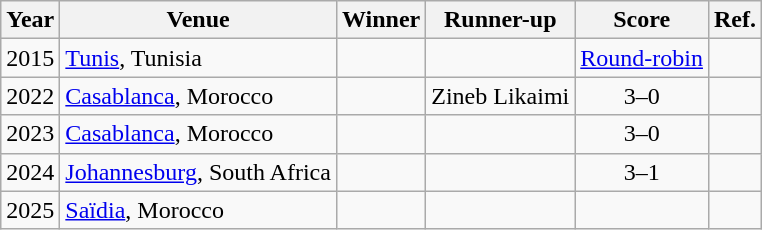<table class="wikitable sortable">
<tr>
<th scope="col">Year</th>
<th scope="col">Venue</th>
<th scope="col">Winner</th>
<th scope="col">Runner-up</th>
<th scope="col">Score</th>
<th scope="col">Ref.</th>
</tr>
<tr>
<td align = "center">2015</td>
<td><a href='#'>Tunis</a>, Tunisia</td>
<td></td>
<td></td>
<td align = "center"><a href='#'>Round-robin</a></td>
<td></td>
</tr>
<tr>
<td align = "center">2022</td>
<td><a href='#'>Casablanca</a>, Morocco</td>
<td></td>
<td>Zineb Likaimi</td>
<td align = "center">3–0</td>
<td></td>
</tr>
<tr>
<td align = "center">2023</td>
<td><a href='#'>Casablanca</a>, Morocco</td>
<td></td>
<td></td>
<td align = "center">3–0</td>
<td></td>
</tr>
<tr>
<td align = "center">2024</td>
<td><a href='#'>Johannesburg</a>, South Africa</td>
<td></td>
<td></td>
<td align = "center">3–1</td>
<td></td>
</tr>
<tr>
<td align="center">2025</td>
<td><a href='#'>Saïdia</a>, Morocco</td>
<td></td>
<td></td>
<td align="center"></td>
<td></td>
</tr>
</table>
